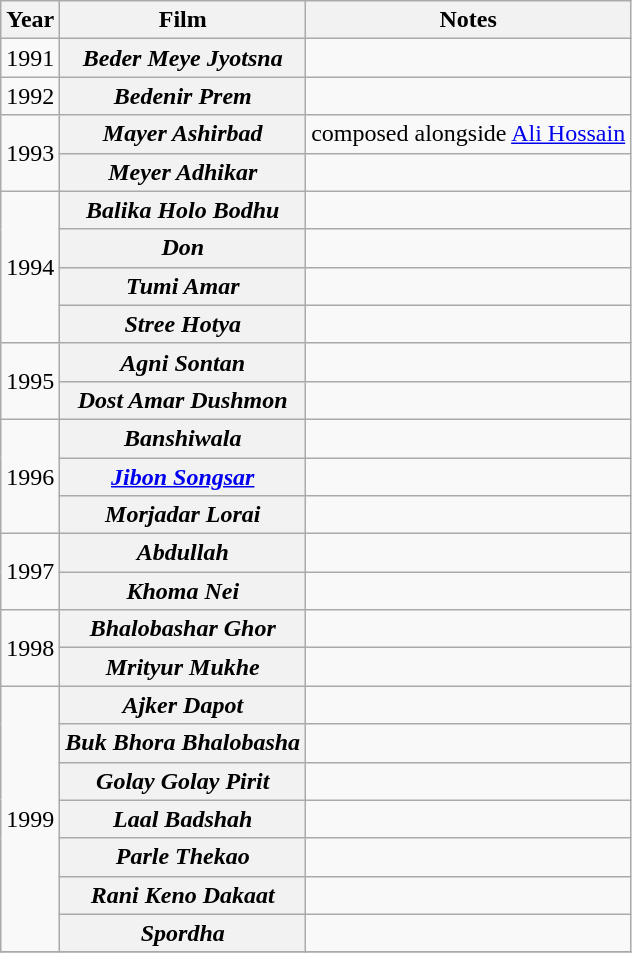<table class="wikitable sortable">
<tr>
<th>Year</th>
<th>Film</th>
<th>Notes</th>
</tr>
<tr>
<td>1991</td>
<th><em>Beder Meye Jyotsna</em> </th>
<td></td>
</tr>
<tr>
<td>1992</td>
<th><em>Bedenir Prem</em></th>
<td></td>
</tr>
<tr>
<td rowspan=2>1993</td>
<th><em>Mayer Ashirbad</em> </th>
<td>composed alongside <a href='#'>Ali Hossain</a></td>
</tr>
<tr>
<th><em>Meyer Adhikar</em></th>
<td></td>
</tr>
<tr>
<td rowspan=4>1994</td>
<th><em>Balika Holo Bodhu</em></th>
<td></td>
</tr>
<tr>
<th><em>Don</em></th>
<td></td>
</tr>
<tr>
<th><em>Tumi Amar</em> </th>
<td></td>
</tr>
<tr>
<th><em>Stree Hotya</em></th>
<td></td>
</tr>
<tr>
<td rowspan=2>1995</td>
<th><em>Agni Sontan</em></th>
<td></td>
</tr>
<tr>
<th><em>Dost Amar Dushmon</em></th>
<td></td>
</tr>
<tr>
<td rowspan=3>1996</td>
<th><em>Banshiwala</em> </th>
<td></td>
</tr>
<tr>
<th><em><a href='#'>Jibon Songsar</a></em></th>
<td></td>
</tr>
<tr>
<th Rowspan=><em>Morjadar Lorai</em></th>
<td></td>
</tr>
<tr>
<td rowspan=2>1997</td>
<th><em>Abdullah</em></th>
<td></td>
</tr>
<tr>
<th><em>Khoma Nei</em></th>
<td></td>
</tr>
<tr>
<td rowspan=2>1998</td>
<th><em>Bhalobashar Ghor</em></th>
<td></td>
</tr>
<tr>
<th><em>Mrityur Mukhe</em></th>
<td></td>
</tr>
<tr>
<td rowspan=7>1999</td>
<th><em>Ajker Dapot</em></th>
<td></td>
</tr>
<tr>
<th><em>Buk Bhora Bhalobasha</em> </th>
<td></td>
</tr>
<tr>
<th><em>Golay Golay Pirit</em></th>
<td></td>
</tr>
<tr>
<th><em>Laal Badshah</em></th>
<td></td>
</tr>
<tr>
<th><em>Parle Thekao</em></th>
<td></td>
</tr>
<tr>
<th><em>Rani Keno Dakaat</em></th>
<td></td>
</tr>
<tr>
<th><em>Spordha</em> </th>
<td></td>
</tr>
<tr>
</tr>
</table>
